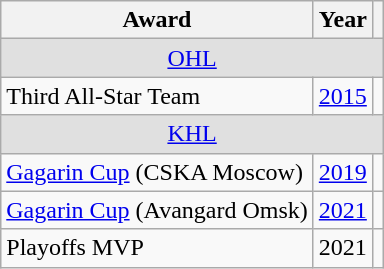<table class="wikitable">
<tr>
<th>Award</th>
<th>Year</th>
<th></th>
</tr>
<tr ALIGN="center" bgcolor="#e0e0e0">
<td colspan="3"><a href='#'>OHL</a></td>
</tr>
<tr>
<td>Third All-Star Team</td>
<td><a href='#'>2015</a></td>
<td></td>
</tr>
<tr ALIGN="center" bgcolor="#e0e0e0">
<td colspan="3"><a href='#'>KHL</a></td>
</tr>
<tr>
<td><a href='#'>Gagarin Cup</a> (CSKA Moscow)</td>
<td><a href='#'>2019</a></td>
<td></td>
</tr>
<tr>
<td><a href='#'>Gagarin Cup</a> (Avangard Omsk)</td>
<td><a href='#'>2021</a></td>
<td></td>
</tr>
<tr>
<td>Playoffs MVP</td>
<td>2021</td>
<td></td>
</tr>
</table>
